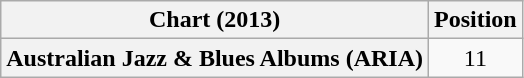<table class="wikitable plainrowheaders" style="text-align:center">
<tr>
<th scope="col">Chart (2013)</th>
<th scope="col">Position</th>
</tr>
<tr>
<th scope="row">Australian Jazz & Blues Albums (ARIA)</th>
<td>11</td>
</tr>
</table>
